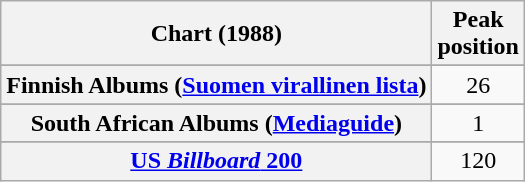<table class="wikitable sortable plainrowheaders" style="text-align:center">
<tr>
<th>Chart (1988)</th>
<th>Peak<br>position</th>
</tr>
<tr>
</tr>
<tr>
<th scope="row">Finnish Albums (<a href='#'>Suomen virallinen lista</a>)</th>
<td>26</td>
</tr>
<tr>
</tr>
<tr>
</tr>
<tr>
</tr>
<tr>
<th scope="row">South African Albums (<a href='#'>Mediaguide</a>)</th>
<td>1</td>
</tr>
<tr>
</tr>
<tr>
</tr>
<tr>
</tr>
<tr>
<th scope="row"><a href='#'>US <em>Billboard</em> 200</a></th>
<td>120</td>
</tr>
</table>
